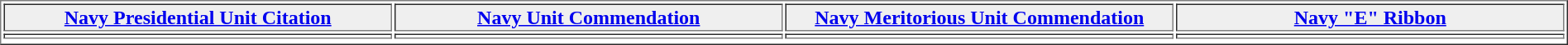<table align="center" border="1"  cellpadding="1" width="100%">
<tr>
<th width="25%" style="background:#efefef;"><a href='#'>Navy Presidential Unit Citation</a><br></th>
<th width="25%" style="background:#efefef;"><a href='#'>Navy Unit Commendation</a></th>
<th width="25%" style="background:#efefef;"><a href='#'>Navy Meritorious Unit Commendation</a></th>
<th width="25%" style="background:#efefef;"><a href='#'>Navy "E" Ribbon</a></th>
</tr>
<tr>
<td></td>
<td></td>
<td></td>
<td></td>
</tr>
<tr>
</tr>
</table>
